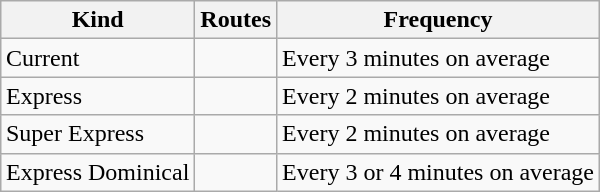<table class="wikitable" style="margin:1em auto;">
<tr>
<th>Kind</th>
<th>Routes</th>
<th>Frequency</th>
</tr>
<tr>
<td>Current</td>
<td>  </td>
<td>Every 3 minutes on average</td>
</tr>
<tr>
<td>Express</td>
<td> </td>
<td>Every 2 minutes on average</td>
</tr>
<tr>
<td>Super Express</td>
<td>   </td>
<td>Every 2 minutes on average</td>
</tr>
<tr>
<td>Express Dominical</td>
<td></td>
<td>Every 3 or 4 minutes on average</td>
</tr>
</table>
